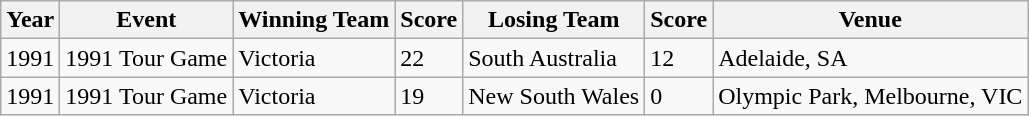<table class="wikitable">
<tr>
<th>Year</th>
<th>Event</th>
<th>Winning Team</th>
<th>Score</th>
<th>Losing Team</th>
<th>Score</th>
<th>Venue</th>
</tr>
<tr>
<td>1991</td>
<td>1991 Tour Game</td>
<td>Victoria</td>
<td>22</td>
<td>South Australia</td>
<td>12</td>
<td>Adelaide, SA</td>
</tr>
<tr>
<td>1991</td>
<td>1991 Tour Game</td>
<td>Victoria</td>
<td>19</td>
<td>New South Wales</td>
<td>0</td>
<td>Olympic Park, Melbourne, VIC</td>
</tr>
</table>
